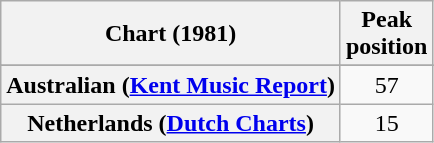<table class="wikitable sortable plainrowheaders" style="text-align:center">
<tr>
<th scope="col">Chart (1981)</th>
<th scope="col">Peak<br>position</th>
</tr>
<tr>
</tr>
<tr>
<th scope="row">Australian (<a href='#'>Kent Music Report</a>)</th>
<td>57</td>
</tr>
<tr>
<th scope="row">Netherlands (<a href='#'>Dutch Charts</a>)</th>
<td>15</td>
</tr>
</table>
